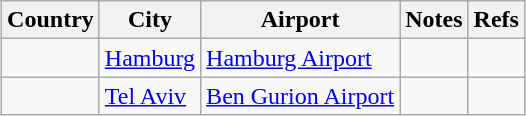<table class="sortable wikitable" style="margin:auto;">
<tr>
<th>Country</th>
<th>City</th>
<th>Airport</th>
<th>Notes</th>
<th>Refs</th>
</tr>
<tr>
<td></td>
<td><a href='#'>Hamburg</a></td>
<td><a href='#'>Hamburg Airport</a></td>
<td></td>
<td align=center></td>
</tr>
<tr>
<td></td>
<td><a href='#'>Tel Aviv</a></td>
<td><a href='#'>Ben Gurion Airport</a></td>
<td></td>
<td align=center></td>
</tr>
</table>
